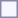<table style="border:1px solid #8888aa; background-color:#f7f8ff; padding:5px; font-size:95%; margin: 0px 12px 12px 0px;">
</table>
